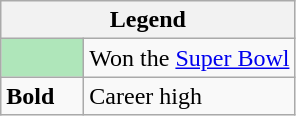<table class="wikitable mw-collapsible mw-collapsed">
<tr>
<th colspan="2">Legend</th>
</tr>
<tr>
<td style="background:#afe6ba; width:3em;"></td>
<td>Won the <a href='#'>Super Bowl</a></td>
</tr>
<tr>
<td><strong>Bold</strong></td>
<td>Career high</td>
</tr>
</table>
